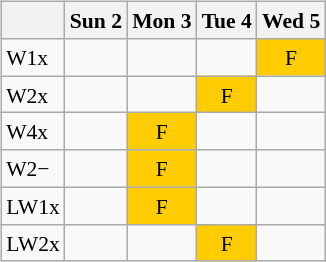<table align=right class="wikitable" style="margin:0.5em auto; font-size:90%; line-height:1.25em; text-align:center;">
<tr>
<th></th>
<th colspan=2>Sun 2</th>
<th>Mon 3</th>
<th>Tue 4</th>
<th>Wed 5</th>
</tr>
<tr>
<td align=left>W1x</td>
<td colspan=2></td>
<td></td>
<td></td>
<td style="background-color:#FFCC00;">F</td>
</tr>
<tr>
<td align=left>W2x</td>
<td colspan=2></td>
<td></td>
<td style="background-color:#FFCC00;">F</td>
<td></td>
</tr>
<tr>
<td align=left>W4x</td>
<td colspan=2></td>
<td style="background-color:#FFCC00;">F</td>
<td></td>
<td></td>
</tr>
<tr>
<td align=left>W2−</td>
<td colspan=2></td>
<td style="background-color:#FFCC00;">F</td>
<td></td>
<td></td>
</tr>
<tr>
<td align=left>LW1x</td>
<td colspan=2></td>
<td style="background-color:#FFCC00;">F</td>
<td></td>
<td></td>
</tr>
<tr>
<td align=left>LW2x</td>
<td colspan=2></td>
<td></td>
<td style="background-color:#FFCC00;">F</td>
<td></td>
</tr>
</table>
